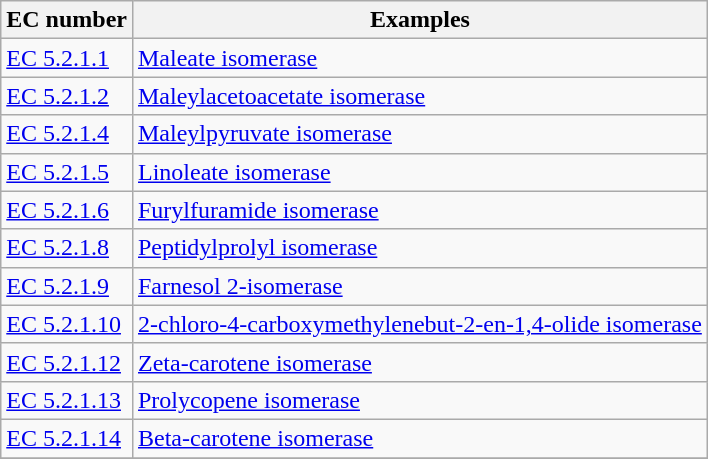<table class="wikitable">
<tr>
<th>EC number</th>
<th>Examples</th>
</tr>
<tr>
<td align=><a href='#'>EC 5.2.1.1</a></td>
<td><a href='#'>Maleate isomerase</a></td>
</tr>
<tr>
<td align=><a href='#'>EC 5.2.1.2</a></td>
<td><a href='#'>Maleylacetoacetate isomerase</a></td>
</tr>
<tr>
<td align=><a href='#'>EC 5.2.1.4</a></td>
<td><a href='#'>Maleylpyruvate isomerase</a></td>
</tr>
<tr>
<td align=><a href='#'>EC 5.2.1.5</a></td>
<td><a href='#'>Linoleate isomerase</a></td>
</tr>
<tr>
<td align=><a href='#'>EC 5.2.1.6</a></td>
<td><a href='#'>Furylfuramide isomerase</a></td>
</tr>
<tr>
<td align=><a href='#'>EC 5.2.1.8</a></td>
<td><a href='#'>Peptidylprolyl isomerase</a></td>
</tr>
<tr>
<td align=><a href='#'>EC 5.2.1.9</a></td>
<td><a href='#'>Farnesol 2-isomerase</a></td>
</tr>
<tr>
<td align=><a href='#'>EC 5.2.1.10</a></td>
<td><a href='#'>2-chloro-4-carboxymethylenebut-2-en-1,4-olide isomerase</a></td>
</tr>
<tr>
<td align=><a href='#'>EC 5.2.1.12</a></td>
<td><a href='#'>Zeta-carotene isomerase</a></td>
</tr>
<tr>
<td align=><a href='#'>EC 5.2.1.13</a></td>
<td><a href='#'>Prolycopene isomerase</a></td>
</tr>
<tr>
<td align=><a href='#'>EC 5.2.1.14</a></td>
<td><a href='#'>Beta-carotene isomerase</a></td>
</tr>
<tr>
</tr>
</table>
